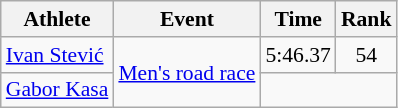<table class="wikitable" style="font-size:90%">
<tr>
<th>Athlete</th>
<th>Event</th>
<th>Time</th>
<th>Rank</th>
</tr>
<tr align=center>
<td align=left><a href='#'>Ivan Stević</a></td>
<td align=left rowspan=2><a href='#'>Men's road race</a></td>
<td>5:46.37</td>
<td>54</td>
</tr>
<tr align=center>
<td align=left><a href='#'>Gabor Kasa</a></td>
<td colspan=2></td>
</tr>
</table>
